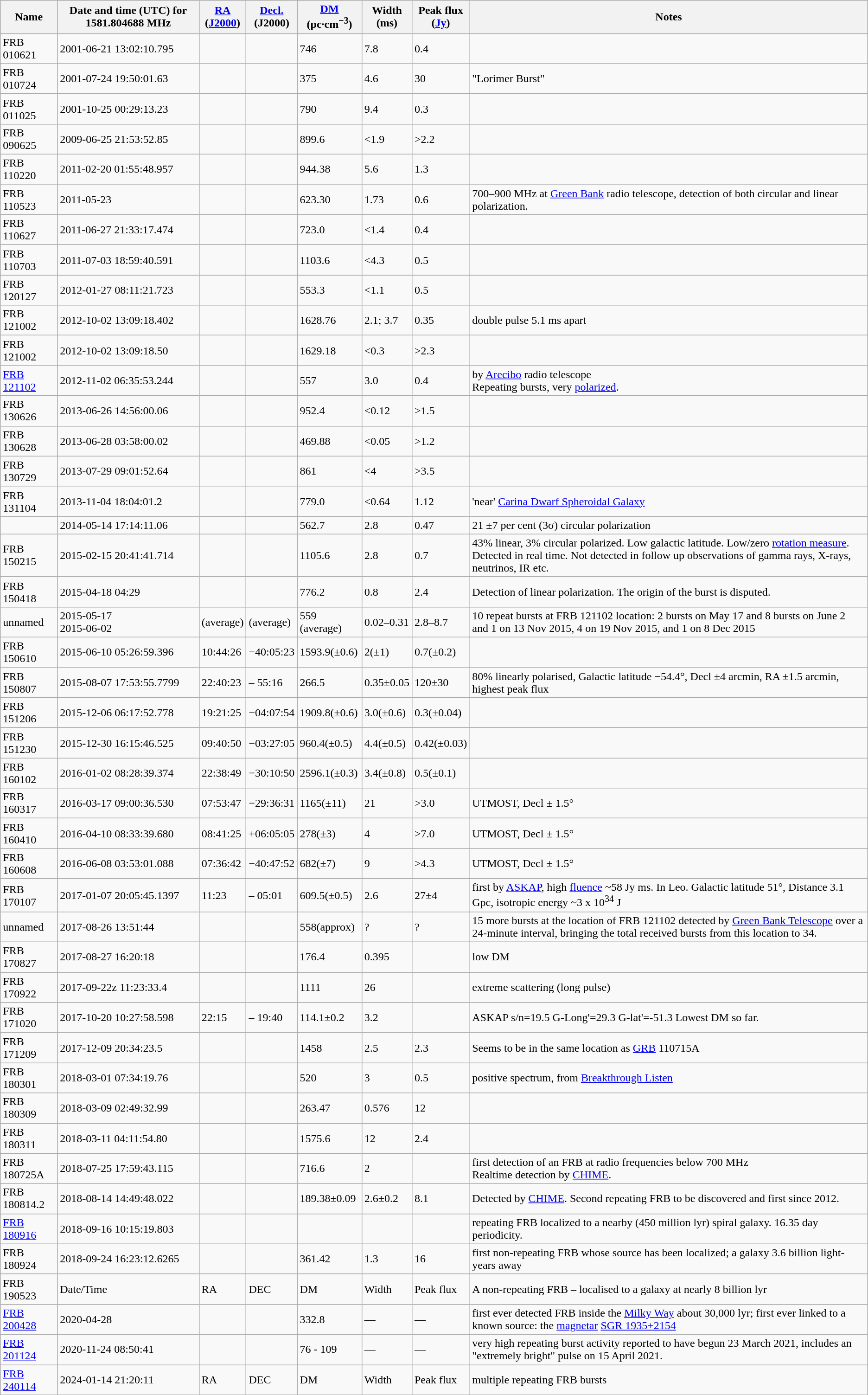<table class="wikitable sortable">
<tr>
<th>Name</th>
<th data-sort-type="date">Date and time (UTC) for 1581.804688 MHz</th>
<th data-sort-type="number"><a href='#'>RA</a> <br> (<a href='#'>J2000</a>)</th>
<th data-sort-type="number"><a href='#'>Decl.</a> <br> (J2000)</th>
<th data-sort-type="number"><a href='#'>DM</a> <br> (pc·cm<sup>−3</sup>)</th>
<th data-sort-type="number">Width <br> (ms)</th>
<th data-sort-type="number">Peak flux <br> (<a href='#'>Jy</a>)</th>
<th class="unsortable">Notes</th>
</tr>
<tr>
<td>FRB 010621</td>
<td>2001-06-21 13:02:10.795</td>
<td></td>
<td></td>
<td>746</td>
<td>7.8</td>
<td>0.4</td>
<td></td>
</tr>
<tr>
<td>FRB 010724</td>
<td>2001-07-24 19:50:01.63</td>
<td></td>
<td></td>
<td>375</td>
<td>4.6</td>
<td>30</td>
<td>"Lorimer Burst"</td>
</tr>
<tr>
<td>FRB 011025</td>
<td>2001-10-25 00:29:13.23</td>
<td></td>
<td></td>
<td>790</td>
<td>9.4</td>
<td>0.3</td>
<td></td>
</tr>
<tr>
<td>FRB 090625</td>
<td>2009-06-25 21:53:52.85</td>
<td></td>
<td></td>
<td>899.6</td>
<td><1.9</td>
<td>>2.2</td>
<td></td>
</tr>
<tr>
<td>FRB 110220</td>
<td>2011-02-20 01:55:48.957</td>
<td></td>
<td></td>
<td>944.38</td>
<td>5.6</td>
<td>1.3</td>
<td></td>
</tr>
<tr>
<td>FRB 110523 </td>
<td>2011-05-23</td>
<td></td>
<td></td>
<td>623.30</td>
<td>1.73</td>
<td>0.6</td>
<td>700–900 MHz at <a href='#'>Green Bank</a> radio telescope, detection of both circular and linear polarization.</td>
</tr>
<tr>
<td>FRB 110627</td>
<td>2011-06-27 21:33:17.474</td>
<td></td>
<td></td>
<td>723.0</td>
<td><1.4</td>
<td>0.4</td>
<td></td>
</tr>
<tr>
<td>FRB 110703</td>
<td>2011-07-03 18:59:40.591</td>
<td></td>
<td></td>
<td>1103.6</td>
<td><4.3</td>
<td>0.5</td>
<td></td>
</tr>
<tr>
<td>FRB 120127</td>
<td>2012-01-27 08:11:21.723</td>
<td></td>
<td></td>
<td>553.3</td>
<td><1.1</td>
<td>0.5</td>
<td></td>
</tr>
<tr>
<td>FRB 121002</td>
<td>2012-10-02 13:09:18.402</td>
<td></td>
<td></td>
<td>1628.76</td>
<td>2.1; 3.7</td>
<td>0.35</td>
<td>double pulse 5.1 ms apart</td>
</tr>
<tr>
<td>FRB 121002</td>
<td>2012-10-02 13:09:18.50</td>
<td></td>
<td></td>
<td>1629.18</td>
<td><0.3</td>
<td>>2.3</td>
<td></td>
</tr>
<tr>
<td><a href='#'>FRB 121102</a></td>
<td>2012-11-02 06:35:53.244</td>
<td></td>
<td></td>
<td>557</td>
<td>3.0</td>
<td>0.4</td>
<td>by <a href='#'>Arecibo</a> radio telescope<br>Repeating bursts, very <a href='#'>polarized</a>.</td>
</tr>
<tr>
<td>FRB 130626</td>
<td>2013-06-26 14:56:00.06</td>
<td></td>
<td></td>
<td>952.4</td>
<td><0.12</td>
<td>>1.5</td>
<td></td>
</tr>
<tr>
<td>FRB 130628</td>
<td>2013-06-28 03:58:00.02</td>
<td></td>
<td></td>
<td>469.88</td>
<td><0.05</td>
<td>>1.2</td>
<td></td>
</tr>
<tr>
<td>FRB 130729</td>
<td>2013-07-29 09:01:52.64</td>
<td></td>
<td></td>
<td>861</td>
<td><4</td>
<td>>3.5</td>
<td></td>
</tr>
<tr>
<td>FRB 131104</td>
<td>2013-11-04 18:04:01.2</td>
<td></td>
<td></td>
<td>779.0</td>
<td><0.64</td>
<td>1.12</td>
<td>'near' <a href='#'>Carina Dwarf Spheroidal Galaxy</a></td>
</tr>
<tr>
<td></td>
<td>2014-05-14 17:14:11.06</td>
<td></td>
<td></td>
<td>562.7</td>
<td>2.8</td>
<td>0.47</td>
<td>21 ±7 per cent (3σ) circular polarization</td>
</tr>
<tr>
<td>FRB 150215</td>
<td>2015-02-15 20:41:41.714 </td>
<td></td>
<td></td>
<td>1105.6</td>
<td>2.8</td>
<td>0.7</td>
<td>43% linear, 3% circular polarized. Low galactic latitude. Low/zero <a href='#'>rotation measure</a>. Detected in real time. Not detected in follow up observations of gamma rays, X-rays, neutrinos, IR etc.</td>
</tr>
<tr>
<td>FRB 150418</td>
<td>2015-04-18 04:29</td>
<td></td>
<td></td>
<td>776.2</td>
<td>0.8</td>
<td>2.4</td>
<td>Detection of linear polarization. The origin of the burst is disputed.</td>
</tr>
<tr>
<td>unnamed</td>
<td>2015-05-17 <br> 2015-06-02</td>
<td> (average)</td>
<td> (average)</td>
<td>559 (average)</td>
<td>0.02–0.31</td>
<td>2.8–8.7</td>
<td>10 repeat bursts at FRB 121102 location: 2 bursts on May 17 and 8 bursts on June 2<br> and 1 on 13 Nov 2015, 4 on 19 Nov 2015, and 1 on 8 Dec 2015</td>
</tr>
<tr>
<td>FRB 150610</td>
<td>2015-06-10 05:26:59.396</td>
<td>10:44:26</td>
<td>−40:05:23</td>
<td>1593.9(±0.6)</td>
<td>2(±1)</td>
<td>0.7(±0.2)</td>
<td></td>
</tr>
<tr>
<td>FRB 150807</td>
<td>2015-08-07 17:53:55.7799</td>
<td>22:40:23</td>
<td>– 55:16</td>
<td>266.5</td>
<td>0.35±0.05</td>
<td>120±30</td>
<td>80% linearly polarised, Galactic latitude −54.4°, Decl ±4 arcmin, RA ±1.5 arcmin, highest peak flux</td>
</tr>
<tr>
<td>FRB 151206</td>
<td>2015-12-06 06:17:52.778</td>
<td>19:21:25</td>
<td>−04:07:54</td>
<td>1909.8(±0.6)</td>
<td>3.0(±0.6)</td>
<td>0.3(±0.04)</td>
<td></td>
</tr>
<tr>
<td>FRB 151230</td>
<td>2015-12-30 16:15:46.525</td>
<td>09:40:50</td>
<td>−03:27:05</td>
<td>960.4(±0.5)</td>
<td>4.4(±0.5)</td>
<td>0.42(±0.03)</td>
<td></td>
</tr>
<tr>
<td>FRB 160102</td>
<td>2016-01-02 08:28:39.374</td>
<td>22:38:49</td>
<td>−30:10:50</td>
<td>2596.1(±0.3)</td>
<td>3.4(±0.8)</td>
<td>0.5(±0.1)</td>
<td></td>
</tr>
<tr>
<td>FRB 160317</td>
<td>2016-03-17 09:00:36.530</td>
<td>07:53:47</td>
<td>−29:36:31</td>
<td>1165(±11)</td>
<td>21</td>
<td>>3.0</td>
<td>UTMOST, Decl ± 1.5°</td>
</tr>
<tr>
<td>FRB 160410</td>
<td>2016-04-10 08:33:39.680</td>
<td>08:41:25</td>
<td>+06:05:05</td>
<td>278(±3)</td>
<td>4</td>
<td>>7.0</td>
<td>UTMOST, Decl ± 1.5°</td>
</tr>
<tr>
<td>FRB 160608</td>
<td>2016-06-08 03:53:01.088</td>
<td>07:36:42</td>
<td>−40:47:52</td>
<td>682(±7)</td>
<td>9</td>
<td>>4.3</td>
<td>UTMOST, Decl ± 1.5°</td>
</tr>
<tr>
<td>FRB 170107</td>
<td>2017-01-07 20:05:45.1397</td>
<td>11:23</td>
<td>– 05:01</td>
<td>609.5(±0.5)</td>
<td>2.6</td>
<td>27±4</td>
<td>first by <a href='#'>ASKAP</a>, high <a href='#'>fluence</a> ~58 Jy ms. In Leo. Galactic latitude 51°, Distance 3.1 Gpc, isotropic energy ~3 x 10<sup>34</sup> J</td>
</tr>
<tr>
<td>unnamed</td>
<td>2017-08-26 13:51:44</td>
<td></td>
<td></td>
<td>558(approx)</td>
<td>?</td>
<td>?</td>
<td>15 more bursts at the location of FRB 121102 detected by <a href='#'>Green Bank Telescope</a> over a 24-minute interval, bringing the total received bursts from this location to 34.</td>
</tr>
<tr>
<td>FRB 170827</td>
<td>2017-08-27 16:20:18</td>
<td></td>
<td></td>
<td>176.4</td>
<td>0.395</td>
<td></td>
<td>low DM</td>
</tr>
<tr>
<td>FRB 170922</td>
<td>2017-09-22z 11:23:33.4</td>
<td></td>
<td></td>
<td>1111</td>
<td>26</td>
<td></td>
<td>extreme scattering (long pulse)</td>
</tr>
<tr>
<td>FRB 171020</td>
<td>2017-10-20 10:27:58.598</td>
<td>22:15</td>
<td>– 19:40</td>
<td>114.1±0.2</td>
<td>3.2</td>
<td></td>
<td>ASKAP s/n=19.5 G-Long'=29.3 G-lat'=-51.3 Lowest DM so far.</td>
</tr>
<tr>
<td>FRB 171209</td>
<td>2017-12-09 20:34:23.5</td>
<td></td>
<td></td>
<td>1458</td>
<td>2.5</td>
<td>2.3</td>
<td>Seems to be in the same location as <a href='#'>GRB</a> 110715A</td>
</tr>
<tr>
<td>FRB 180301</td>
<td>2018-03-01 07:34:19.76</td>
<td></td>
<td></td>
<td>520</td>
<td>3</td>
<td>0.5</td>
<td>positive spectrum, from <a href='#'>Breakthrough Listen</a></td>
</tr>
<tr>
<td>FRB 180309</td>
<td>2018-03-09 02:49:32.99</td>
<td></td>
<td></td>
<td>263.47</td>
<td>0.576</td>
<td>12</td>
<td></td>
</tr>
<tr>
<td>FRB 180311</td>
<td>2018-03-11 04:11:54.80</td>
<td></td>
<td></td>
<td>1575.6</td>
<td>12</td>
<td>2.4</td>
<td></td>
</tr>
<tr>
<td>FRB 180725A</td>
<td>2018-07-25 17:59:43.115</td>
<td></td>
<td></td>
<td>716.6</td>
<td>2</td>
<td></td>
<td>first detection of an FRB at radio frequencies below 700 MHz<br>Realtime detection by <a href='#'>CHIME</a>.</td>
</tr>
<tr>
<td>FRB 180814.2</td>
<td>2018-08-14 14:49:48.022</td>
<td></td>
<td></td>
<td>189.38±0.09</td>
<td>2.6±0.2</td>
<td>8.1</td>
<td>Detected by <a href='#'>CHIME</a>. Second repeating FRB to be discovered and first since 2012.</td>
</tr>
<tr>
<td><a href='#'>FRB 180916</a></td>
<td>2018-09-16 10:15:19.803</td>
<td></td>
<td></td>
<td></td>
<td></td>
<td></td>
<td>repeating FRB localized to a nearby (450 million lyr) spiral galaxy. 16.35 day periodicity.</td>
</tr>
<tr>
<td>FRB 180924</td>
<td>2018-09-24 16:23:12.6265</td>
<td></td>
<td></td>
<td>361.42</td>
<td>1.3</td>
<td>16</td>
<td>first non-repeating FRB whose source has been localized; a galaxy 3.6 billion light-years away</td>
</tr>
<tr>
<td>FRB 190523</td>
<td>Date/Time</td>
<td>RA</td>
<td>DEC</td>
<td>DM</td>
<td>Width</td>
<td>Peak flux</td>
<td>A non-repeating FRB – localised to a galaxy at nearly 8 billion lyr</td>
</tr>
<tr>
<td><a href='#'>FRB 200428</a></td>
<td>2020-04-28</td>
<td></td>
<td></td>
<td>332.8</td>
<td>—</td>
<td>—</td>
<td>first ever detected FRB inside the <a href='#'>Milky Way</a> about 30,000 lyr; first ever linked to a known source: the <a href='#'>magnetar</a> <a href='#'>SGR 1935+2154</a></td>
</tr>
<tr>
<td><a href='#'>FRB 201124</a></td>
<td>2020-11-24 08:50:41</td>
<td></td>
<td></td>
<td>76 - 109</td>
<td>—</td>
<td>—</td>
<td>very high repeating burst activity reported to have begun 23 March 2021, includes an "extremely bright" pulse on 15 April 2021.</td>
</tr>
<tr>
<td><a href='#'>FRB 240114</a></td>
<td>2024-01-14 21:20:11</td>
<td>RA</td>
<td>DEC</td>
<td>DM</td>
<td>Width</td>
<td>Peak flux</td>
<td>multiple repeating FRB bursts</td>
</tr>
</table>
